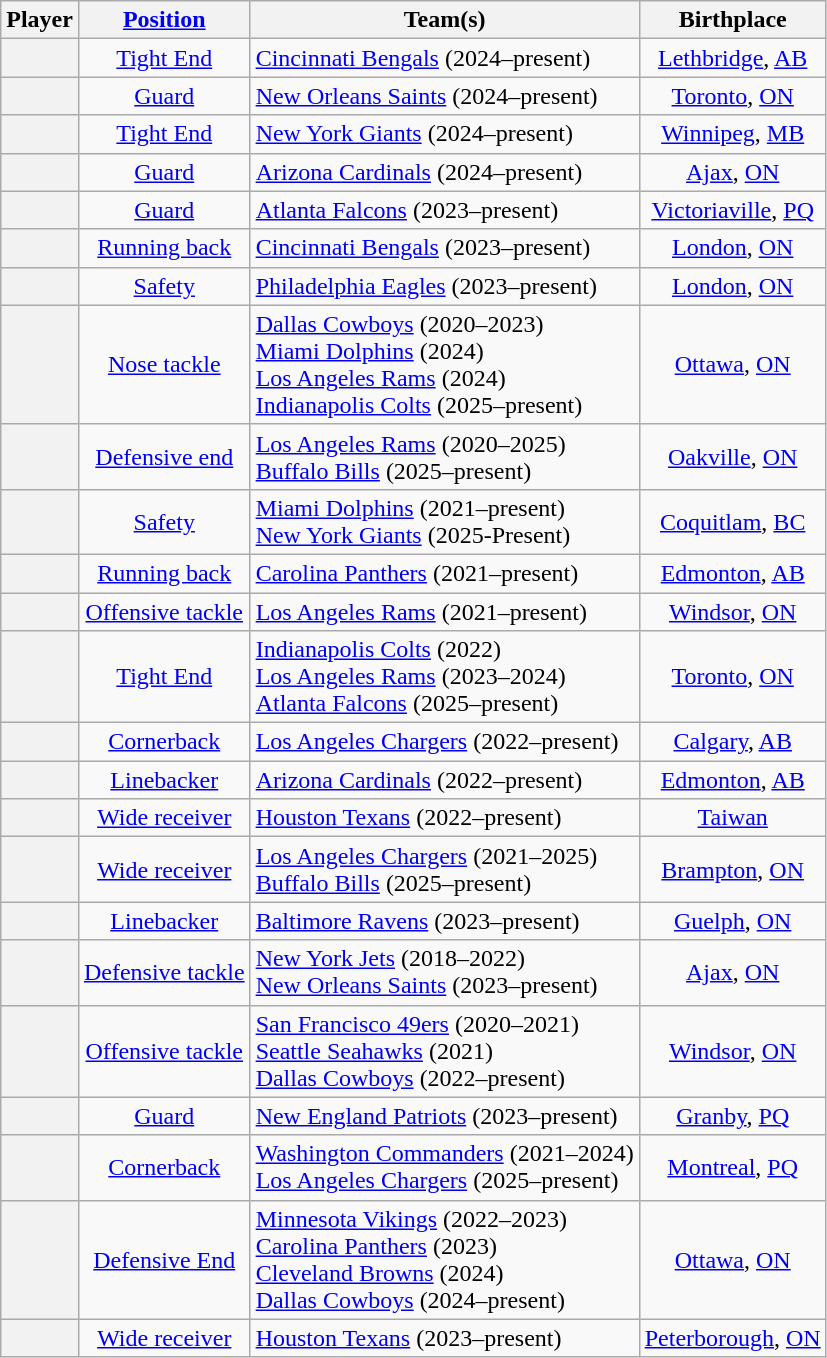<table class="wikitable sortable plainrowheaders" style="text-align:center;">
<tr>
<th scope="col">Player</th>
<th scope="col"><a href='#'>Position</a></th>
<th scope="col" class="unsortable">Team(s)</th>
<th scope="col">Birthplace</th>
</tr>
<tr>
<th scope="row"></th>
<td><a href='#'>Tight End</a></td>
<td align="left"><a href='#'>Cincinnati Bengals</a> (2024–present)</td>
<td data-sort-value="AB, Lethbridge"><a href='#'>Lethbridge</a>, <a href='#'>AB</a></td>
</tr>
<tr>
<th scope="row"></th>
<td><a href='#'>Guard</a></td>
<td align="left"><a href='#'>New Orleans Saints</a> (2024–present)</td>
<td data-sort-value="ON, Toronto"><a href='#'>Toronto</a>, <a href='#'>ON</a></td>
</tr>
<tr>
<th scope="row"></th>
<td><a href='#'>Tight End</a></td>
<td align="left"><a href='#'>New York Giants</a> (2024–present)</td>
<td data-sort-value="MB, Winnipeg"><a href='#'>Winnipeg</a>, <a href='#'>MB</a></td>
</tr>
<tr>
<th scope="row"></th>
<td><a href='#'>Guard</a></td>
<td align="left"><a href='#'>Arizona Cardinals</a> (2024–present)</td>
<td data-sort-value="ON, Ajax"><a href='#'>Ajax</a>, <a href='#'>ON</a></td>
</tr>
<tr>
<th scope="row"></th>
<td><a href='#'>Guard</a></td>
<td align="left"><a href='#'>Atlanta Falcons</a> (2023–present)</td>
<td data-sort-value="PQ, Victoriaville"><a href='#'>Victoriaville</a>, <a href='#'>PQ</a></td>
</tr>
<tr>
<th scope="row"></th>
<td><a href='#'>Running back</a></td>
<td align="left"><a href='#'>Cincinnati Bengals</a> (2023–present)</td>
<td data-sort-value="ON, London"><a href='#'>London</a>, <a href='#'>ON</a></td>
</tr>
<tr>
<th scope="row"></th>
<td><a href='#'>Safety</a></td>
<td align="left"><a href='#'>Philadelphia Eagles</a> (2023–present)</td>
<td data-sort-value="ON, London"><a href='#'>London</a>, <a href='#'>ON</a></td>
</tr>
<tr>
<th scope="row"></th>
<td><a href='#'>Nose tackle</a></td>
<td align="left"><a href='#'>Dallas Cowboys</a> (2020–2023) <br><a href='#'>Miami Dolphins</a> (2024)<br><a href='#'>Los Angeles Rams</a> (2024)<br><a href='#'>Indianapolis Colts</a> (2025–present)<br></td>
<td data-sort-value="ON, Ottawa"><a href='#'>Ottawa</a>, <a href='#'>ON</a></td>
</tr>
<tr>
<th scope="row"></th>
<td><a href='#'>Defensive end</a></td>
<td align="left"><a href='#'>Los Angeles Rams</a> (2020–2025)<br> <a href='#'>Buffalo Bills</a> (2025–present)</td>
<td data-sort-value="ON, Oakville"><a href='#'>Oakville</a>, <a href='#'>ON</a></td>
</tr>
<tr>
<th scope="row"></th>
<td><a href='#'>Safety</a></td>
<td align="left"><a href='#'>Miami Dolphins</a> (2021–present) <br><a href='#'>New York Giants</a> (2025-Present)<br></td>
<td data-sort-value="BC, Coquitlam"><a href='#'>Coquitlam</a>, <a href='#'>BC</a></td>
</tr>
<tr>
<th scope="row"></th>
<td><a href='#'>Running back</a></td>
<td align="left"><a href='#'>Carolina Panthers</a> (2021–present)</td>
<td data-sort-value="AB, Edmonton"><a href='#'>Edmonton</a>, <a href='#'>AB</a></td>
</tr>
<tr>
<th scope="row"></th>
<td><a href='#'>Offensive tackle</a></td>
<td align="left"><a href='#'>Los Angeles Rams</a> (2021–present)</td>
<td data-sort-value="ON, Windsor"><a href='#'>Windsor</a>, <a href='#'>ON</a></td>
</tr>
<tr>
<th scope="row"></th>
<td><a href='#'>Tight End</a></td>
<td align="left"><a href='#'>Indianapolis Colts</a> (2022)<br><a href='#'>Los Angeles Rams</a> (2023–2024) <br><a href='#'>Atlanta Falcons</a> (2025–present)</td>
<td data-sort-value="ON, Toronto"><a href='#'>Toronto</a>, <a href='#'>ON</a></td>
</tr>
<tr>
<th scope="row"></th>
<td><a href='#'>Cornerback</a></td>
<td align="left"><a href='#'>Los Angeles Chargers</a> (2022–present)</td>
<td data-sort-value="AB, Calgary"><a href='#'>Calgary</a>, <a href='#'>AB</a></td>
</tr>
<tr>
<th scope="row"></th>
<td><a href='#'>Linebacker</a></td>
<td align="left"><a href='#'>Arizona Cardinals</a> (2022–present)</td>
<td data-sort-value="AB, Edmonton"><a href='#'>Edmonton</a>, <a href='#'>AB</a></td>
</tr>
<tr>
<th scope="row"></th>
<td><a href='#'>Wide receiver</a></td>
<td align="left"><a href='#'>Houston Texans</a> (2022–present)</td>
<td data-sort-value="Taiwan"><a href='#'>Taiwan</a></td>
</tr>
<tr>
<th scope="row"></th>
<td><a href='#'>Wide receiver</a></td>
<td align="left"><a href='#'>Los Angeles Chargers</a> (2021–2025)<br><a href='#'>Buffalo Bills</a> (2025–present)</td>
<td data-sort-value="ON, Brampton"><a href='#'>Brampton</a>, <a href='#'>ON</a></td>
</tr>
<tr>
<th scope="row"></th>
<td><a href='#'>Linebacker</a></td>
<td align="left"><a href='#'>Baltimore Ravens</a> (2023–present)</td>
<td data-sort-value="ON, Guelph"><a href='#'>Guelph</a>, <a href='#'>ON</a></td>
</tr>
<tr>
<th scope="row"></th>
<td><a href='#'>Defensive tackle</a></td>
<td align="left"><a href='#'>New York Jets</a> (2018–2022)<br><a href='#'>New Orleans Saints</a> (2023–present)</td>
<td data-sort-value="ON, Ajax"><a href='#'>Ajax</a>, <a href='#'>ON</a></td>
</tr>
<tr>
<th scope="row"></th>
<td><a href='#'>Offensive tackle</a></td>
<td align="left"><a href='#'>San Francisco 49ers</a> (2020–2021)<br><a href='#'>Seattle Seahawks</a> (2021)<br> <a href='#'>Dallas Cowboys</a> (2022–present)</td>
<td data-sort-value="ON, Windsor"><a href='#'>Windsor</a>, <a href='#'>ON</a></td>
</tr>
<tr>
<th scope="row"></th>
<td><a href='#'>Guard</a></td>
<td align="left"><a href='#'>New England Patriots</a> (2023–present)</td>
<td data-sort-value="PQ Granby"><a href='#'>Granby</a>, <a href='#'>PQ</a></td>
</tr>
<tr>
<th scope="row"></th>
<td><a href='#'>Cornerback</a></td>
<td align="left"><a href='#'>Washington Commanders</a> (2021–2024) <br><a href='#'>Los Angeles Chargers</a> (2025–present)</td>
<td data-sort-value="PQ, Montreal"><a href='#'>Montreal</a>, <a href='#'>PQ</a></td>
</tr>
<tr>
<th scope="row"></th>
<td><a href='#'>Defensive End</a></td>
<td align="left"><a href='#'>Minnesota Vikings</a> (2022–2023)<br><a href='#'>Carolina Panthers</a> (2023) <br><a href='#'>Cleveland Browns</a> (2024) <br><a href='#'>Dallas Cowboys</a> (2024–present)</td>
<td data-sort-value="ON, Ottawa"><a href='#'>Ottawa</a>, <a href='#'>ON</a></td>
</tr>
<tr>
<th scope="row"></th>
<td><a href='#'>Wide receiver</a></td>
<td align="left"><a href='#'>Houston Texans</a> (2023–present)</td>
<td data-sort-value="ON, Peterborough"><a href='#'>Peterborough</a>, <a href='#'>ON</a></td>
</tr>
</table>
